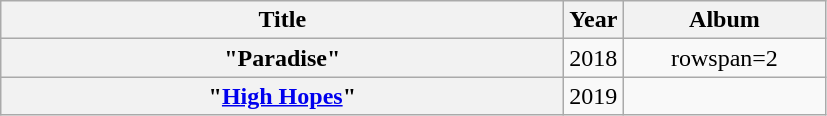<table class="wikitable plainrowheaders" style="text-align:center;">
<tr>
<th style="width:23em;">Title</th>
<th style="width:2em;">Year</th>
<th style="width:8em;">Album</th>
</tr>
<tr>
<th scope="row">"Paradise" <br> </th>
<td>2018</td>
<td>rowspan=2 </td>
</tr>
<tr>
<th scope="row">"<a href='#'>High Hopes</a>"<br> </th>
<td>2019</td>
</tr>
</table>
